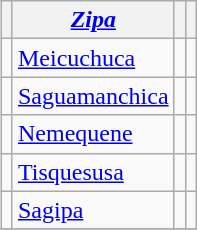<table class="wikitable" align=right>
<tr>
<th></th>
<th><em><a href='#'>Zipa</a></em></th>
<th></th>
<th></th>
</tr>
<tr>
<td></td>
<td><a href='#'>Meicuchuca</a></td>
<td></td>
<td></td>
</tr>
<tr>
<td></td>
<td><a href='#'>Saguamanchica</a></td>
<td></td>
<td></td>
</tr>
<tr>
<td></td>
<td><a href='#'>Nemequene</a></td>
<td></td>
<td></td>
</tr>
<tr>
<td></td>
<td><a href='#'>Tisquesusa</a></td>
<td></td>
<td></td>
</tr>
<tr>
<td></td>
<td><a href='#'>Sagipa</a></td>
<td></td>
<td></td>
</tr>
<tr>
</tr>
</table>
